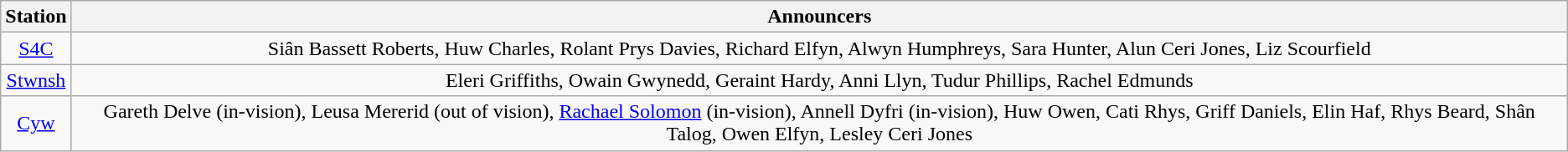<table class="wikitable" style="text-align:center;">
<tr>
<th>Station</th>
<th>Announcers</th>
</tr>
<tr>
<td><a href='#'>S4C</a></td>
<td>Siân Bassett Roberts, Huw Charles, Rolant Prys Davies, Richard Elfyn, Alwyn Humphreys, Sara Hunter, Alun Ceri Jones, Liz Scourfield</td>
</tr>
<tr>
<td><a href='#'>Stwnsh</a></td>
<td>Eleri Griffiths, Owain Gwynedd, Geraint Hardy, Anni Llyn, Tudur Phillips, Rachel Edmunds</td>
</tr>
<tr>
<td><a href='#'>Cyw</a></td>
<td>Gareth Delve (in-vision), Leusa Mererid (out of vision), <a href='#'>Rachael Solomon</a> (in-vision), Annell Dyfri (in-vision), Huw Owen, Cati Rhys, Griff Daniels, Elin Haf, Rhys Beard, Shân Talog, Owen Elfyn, Lesley Ceri Jones</td>
</tr>
</table>
